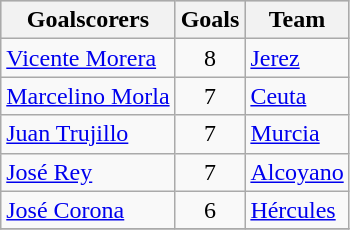<table class="wikitable sortable" class="wikitable">
<tr style="background:#ccc; text-align:center;">
<th>Goalscorers</th>
<th>Goals</th>
<th>Team</th>
</tr>
<tr>
<td> <a href='#'>Vicente Morera</a></td>
<td style="text-align:center;">8</td>
<td><a href='#'>Jerez</a></td>
</tr>
<tr>
<td> <a href='#'>Marcelino Morla</a></td>
<td style="text-align:center;">7</td>
<td><a href='#'>Ceuta</a></td>
</tr>
<tr>
<td> <a href='#'>Juan Trujillo</a></td>
<td style="text-align:center;">7</td>
<td><a href='#'>Murcia</a></td>
</tr>
<tr>
<td> <a href='#'>José Rey</a></td>
<td style="text-align:center;">7</td>
<td><a href='#'>Alcoyano</a></td>
</tr>
<tr>
<td> <a href='#'>José Corona</a></td>
<td style="text-align:center;">6</td>
<td><a href='#'>Hércules</a></td>
</tr>
<tr>
</tr>
</table>
